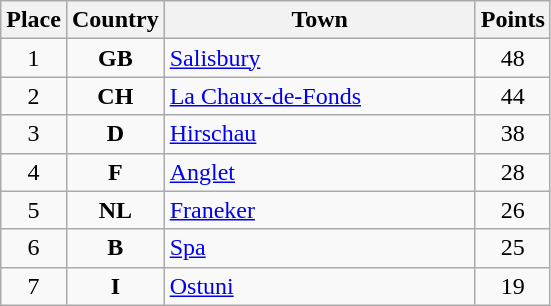<table class="wikitable">
<tr>
<th width="25">Place</th>
<th width="25">Country</th>
<th width="200">Town</th>
<th width="25">Points</th>
</tr>
<tr>
<td align="center">1</td>
<td align="center"><strong>GB</strong></td>
<td align="left"><a href='#'>Salisbury</a></td>
<td align="center">48</td>
</tr>
<tr>
<td align="center">2</td>
<td align="center"><strong>CH</strong></td>
<td align="left"><a href='#'>La Chaux-de-Fonds</a></td>
<td align="center">44</td>
</tr>
<tr>
<td align="center">3</td>
<td align="center"><strong>D</strong></td>
<td align="left"><a href='#'>Hirschau</a></td>
<td align="center">38</td>
</tr>
<tr>
<td align="center">4</td>
<td align="center"><strong>F</strong></td>
<td align="left"><a href='#'>Anglet</a></td>
<td align="center">28</td>
</tr>
<tr>
<td align="center">5</td>
<td align="center"><strong>NL</strong></td>
<td align="left"><a href='#'>Franeker</a></td>
<td align="center">26</td>
</tr>
<tr>
<td align="center">6</td>
<td align="center"><strong>B</strong></td>
<td align="left"><a href='#'>Spa</a></td>
<td align="center">25</td>
</tr>
<tr>
<td align="center">7</td>
<td align="center"><strong>I</strong></td>
<td align="left"><a href='#'>Ostuni</a></td>
<td align="center">19</td>
</tr>
</table>
